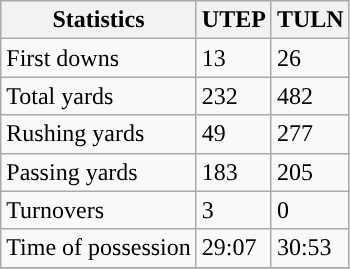<table class="wikitable">
<tr>
<th>Statistics</th>
<th>UTEP</th>
<th>TULN</th>
</tr>
<tr>
<td>First downs</td>
<td>13</td>
<td>26</td>
</tr>
<tr>
<td>Total yards</td>
<td>232</td>
<td>482</td>
</tr>
<tr>
<td>Rushing yards</td>
<td>49</td>
<td>277</td>
</tr>
<tr>
<td>Passing yards</td>
<td>183</td>
<td>205</td>
</tr>
<tr>
<td>Turnovers</td>
<td>3</td>
<td>0</td>
</tr>
<tr>
<td>Time of possession</td>
<td>29:07</td>
<td>30:53</td>
</tr>
<tr>
</tr>
</table>
